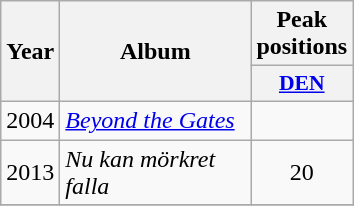<table class="wikitable">
<tr>
<th align="center" rowspan="2" width="10">Year</th>
<th align="center" rowspan="2" width="120">Album</th>
<th align="center" colspan="1" width="20">Peak positions</th>
</tr>
<tr>
<th scope="col" style="width:3em;font-size:90%;"><a href='#'>DEN</a><br></th>
</tr>
<tr>
<td style="text-align:center;">2004</td>
<td><em><a href='#'>Beyond the Gates</a></em></td>
<td style="text-align:center;"></td>
</tr>
<tr>
<td style="text-align:center;">2013</td>
<td><em>Nu kan mörkret falla</em></td>
<td style="text-align:center;">20</td>
</tr>
<tr>
</tr>
</table>
